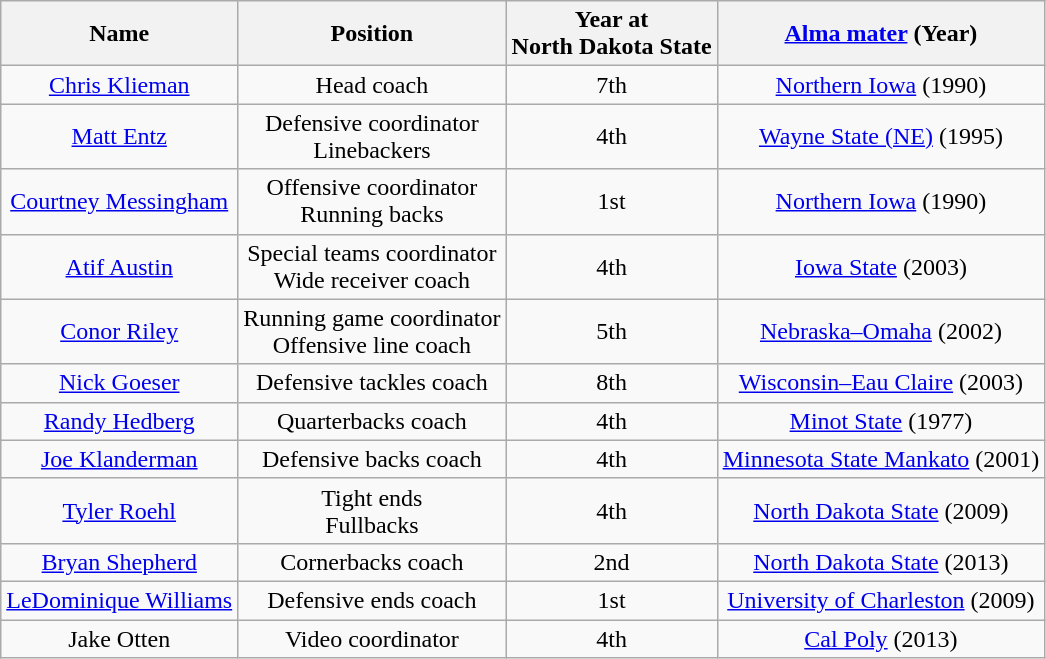<table class="wikitable">
<tr>
<th>Name</th>
<th>Position</th>
<th>Year at<br>North Dakota State</th>
<th><a href='#'>Alma mater</a> (Year)</th>
</tr>
<tr align="center">
<td><a href='#'>Chris Klieman</a></td>
<td>Head coach</td>
<td>7th</td>
<td><a href='#'>Northern Iowa</a> (1990)</td>
</tr>
<tr align="center">
<td><a href='#'>Matt Entz</a></td>
<td>Defensive coordinator<br>Linebackers</td>
<td>4th</td>
<td><a href='#'>Wayne State (NE)</a> (1995)</td>
</tr>
<tr align="center">
<td><a href='#'>Courtney Messingham</a></td>
<td>Offensive coordinator<br>Running backs</td>
<td>1st</td>
<td><a href='#'>Northern Iowa</a> (1990)</td>
</tr>
<tr align="center">
<td><a href='#'>Atif Austin</a></td>
<td>Special teams coordinator<br>Wide receiver coach</td>
<td>4th</td>
<td><a href='#'>Iowa State</a> (2003)</td>
</tr>
<tr align="center">
<td><a href='#'>Conor Riley</a></td>
<td>Running game coordinator<br>Offensive line coach</td>
<td>5th</td>
<td><a href='#'>Nebraska–Omaha</a> (2002)</td>
</tr>
<tr align="center">
<td><a href='#'>Nick Goeser</a></td>
<td>Defensive tackles coach</td>
<td>8th</td>
<td><a href='#'>Wisconsin–Eau Claire</a> (2003)</td>
</tr>
<tr align="center">
<td><a href='#'>Randy Hedberg</a></td>
<td>Quarterbacks coach</td>
<td>4th</td>
<td><a href='#'>Minot State</a> (1977)</td>
</tr>
<tr align="center">
<td><a href='#'>Joe Klanderman</a></td>
<td>Defensive backs coach</td>
<td>4th</td>
<td><a href='#'>Minnesota State Mankato</a> (2001)</td>
</tr>
<tr align="center">
<td><a href='#'>Tyler Roehl</a></td>
<td>Tight ends<br>Fullbacks</td>
<td>4th</td>
<td><a href='#'>North Dakota State</a> (2009)</td>
</tr>
<tr align="center">
<td><a href='#'>Bryan Shepherd</a></td>
<td>Cornerbacks coach</td>
<td>2nd</td>
<td><a href='#'>North Dakota State</a> (2013)</td>
</tr>
<tr align="center">
<td><a href='#'>LeDominique Williams</a></td>
<td>Defensive ends coach</td>
<td>1st</td>
<td><a href='#'>University of Charleston</a> (2009)</td>
</tr>
<tr align="center">
<td>Jake Otten</td>
<td>Video coordinator</td>
<td>4th</td>
<td><a href='#'>Cal Poly</a> (2013)</td>
</tr>
</table>
